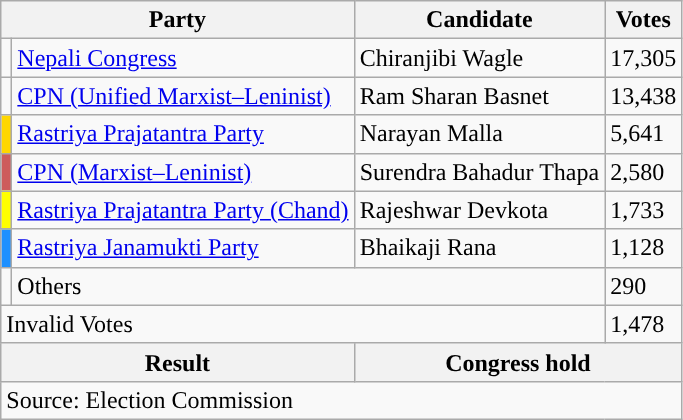<table class="wikitable">
<tr>
<th colspan="2">Party</th>
<th>Candidate</th>
<th>Votes</th>
</tr>
<tr>
<td style="background-color:"></td>
<td><a href='#'>Nepali Congress</a></td>
<td>Chiranjibi Wagle</td>
<td>17,305</td>
</tr>
<tr>
<td style="background-color:"></td>
<td><a href='#'>CPN (Unified Marxist–Leninist)</a></td>
<td>Ram Sharan Basnet</td>
<td>13,438</td>
</tr>
<tr>
<td style="background-color:gold"></td>
<td><a href='#'>Rastriya Prajatantra Party</a></td>
<td>Narayan Malla</td>
<td>5,641</td>
</tr>
<tr>
<td style="background-color:indianred"></td>
<td><a href='#'>CPN (Marxist–Leninist)</a></td>
<td>Surendra Bahadur Thapa</td>
<td>2,580</td>
</tr>
<tr>
<td style="background-color:yellow"></td>
<td><a href='#'>Rastriya Prajatantra Party (Chand)</a></td>
<td>Rajeshwar Devkota</td>
<td>1,733</td>
</tr>
<tr>
<td style="background-color:dodgerblue"></td>
<td><a href='#'>Rastriya Janamukti Party</a></td>
<td>Bhaikaji Rana</td>
<td>1,128</td>
</tr>
<tr>
<td></td>
<td colspan="2">Others</td>
<td>290</td>
</tr>
<tr>
<td colspan="3">Invalid Votes</td>
<td>1,478</td>
</tr>
<tr>
<th colspan="2">Result</th>
<th colspan="2">Congress hold</th>
</tr>
<tr>
<td colspan="4">Source: Election Commission</td>
</tr>
</table>
